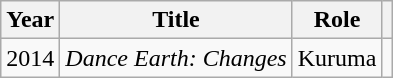<table class="wikitable plainrowheaders">
<tr>
<th scope="col">Year</th>
<th scope="col">Title</th>
<th scope="col">Role</th>
<th scope="col" class="unsortable"></th>
</tr>
<tr>
<td>2014</td>
<td><em>Dance Earth: Changes</em></td>
<td>Kuruma</td>
<td></td>
</tr>
</table>
